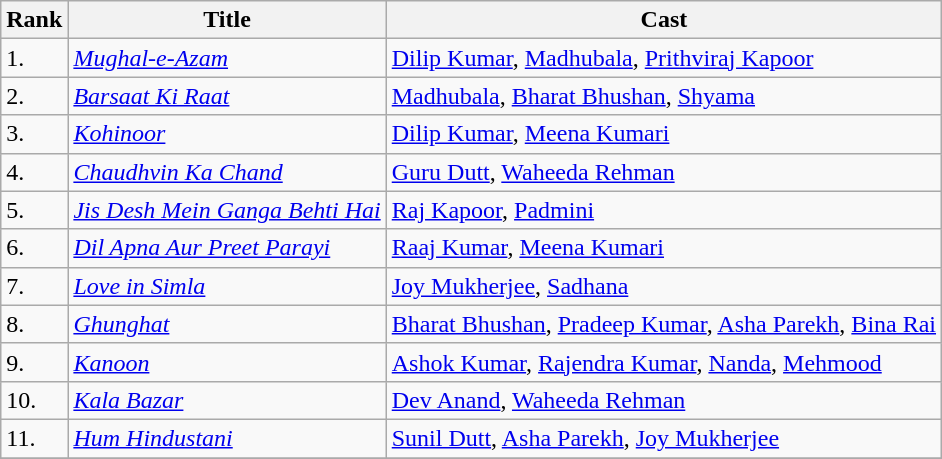<table class="wikitable">
<tr>
<th>Rank</th>
<th>Title</th>
<th>Cast</th>
</tr>
<tr>
<td>1.</td>
<td><em><a href='#'>Mughal-e-Azam</a></em></td>
<td><a href='#'>Dilip Kumar</a>, <a href='#'>Madhubala</a>, <a href='#'>Prithviraj Kapoor</a></td>
</tr>
<tr>
<td>2.</td>
<td><em><a href='#'>Barsaat Ki Raat</a></em></td>
<td><a href='#'>Madhubala</a>, <a href='#'>Bharat Bhushan</a>, <a href='#'>Shyama</a></td>
</tr>
<tr>
<td>3.</td>
<td><em><a href='#'>Kohinoor</a></em></td>
<td><a href='#'>Dilip Kumar</a>, <a href='#'>Meena Kumari</a></td>
</tr>
<tr>
<td>4.</td>
<td><em><a href='#'>Chaudhvin Ka Chand</a></em></td>
<td><a href='#'>Guru Dutt</a>, <a href='#'>Waheeda Rehman</a></td>
</tr>
<tr>
<td>5.</td>
<td><em><a href='#'>Jis Desh Mein Ganga Behti Hai</a></em></td>
<td><a href='#'>Raj Kapoor</a>, <a href='#'>Padmini</a></td>
</tr>
<tr>
<td>6.</td>
<td><em><a href='#'>Dil Apna Aur Preet Parayi</a></em></td>
<td><a href='#'>Raaj Kumar</a>, <a href='#'>Meena Kumari</a></td>
</tr>
<tr>
<td>7.</td>
<td><em><a href='#'>Love in Simla</a></em></td>
<td><a href='#'>Joy Mukherjee</a>, <a href='#'>Sadhana</a></td>
</tr>
<tr>
<td>8.</td>
<td><em><a href='#'>Ghunghat</a></em></td>
<td><a href='#'>Bharat Bhushan</a>, <a href='#'>Pradeep Kumar</a>, <a href='#'>Asha Parekh</a>, <a href='#'>Bina Rai</a></td>
</tr>
<tr>
<td>9.</td>
<td><em><a href='#'>Kanoon</a></em></td>
<td><a href='#'>Ashok Kumar</a>, <a href='#'>Rajendra Kumar</a>, <a href='#'>Nanda</a>, <a href='#'>Mehmood</a></td>
</tr>
<tr>
<td>10.</td>
<td><em><a href='#'>Kala Bazar</a></em></td>
<td><a href='#'>Dev Anand</a>, <a href='#'>Waheeda Rehman</a></td>
</tr>
<tr>
<td>11.</td>
<td><em><a href='#'>Hum Hindustani</a></em></td>
<td><a href='#'>Sunil Dutt</a>, <a href='#'>Asha Parekh</a>, <a href='#'>Joy Mukherjee</a></td>
</tr>
<tr>
</tr>
</table>
